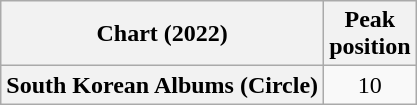<table class="wikitable plainrowheaders" style="text-align:center">
<tr>
<th scope="col">Chart (2022)</th>
<th scope="col">Peak<br>position</th>
</tr>
<tr>
<th scope="row">South Korean Albums (Circle)</th>
<td>10</td>
</tr>
</table>
